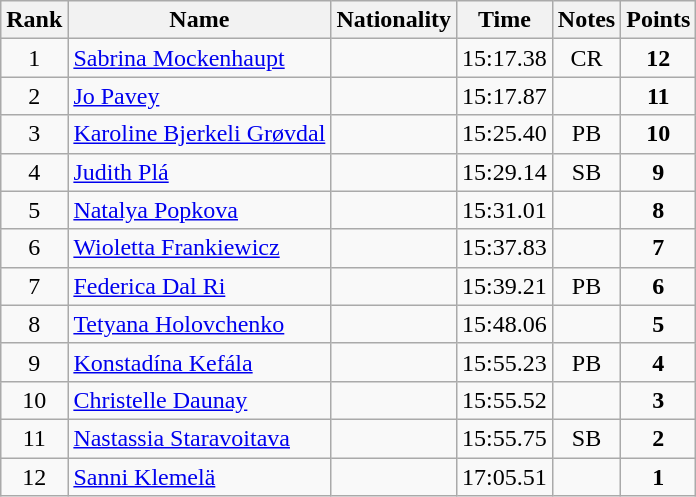<table class="wikitable sortable" style="text-align:center">
<tr>
<th>Rank</th>
<th>Name</th>
<th>Nationality</th>
<th>Time</th>
<th>Notes</th>
<th>Points</th>
</tr>
<tr>
<td>1</td>
<td align=left><a href='#'>Sabrina Mockenhaupt</a></td>
<td align=left></td>
<td>15:17.38</td>
<td>CR</td>
<td><strong>12</strong></td>
</tr>
<tr>
<td>2</td>
<td align=left><a href='#'>Jo Pavey</a></td>
<td align=left></td>
<td>15:17.87</td>
<td></td>
<td><strong>11</strong></td>
</tr>
<tr>
<td>3</td>
<td align=left><a href='#'>Karoline Bjerkeli Grøvdal</a></td>
<td align=left></td>
<td>15:25.40</td>
<td>PB</td>
<td><strong>10</strong></td>
</tr>
<tr>
<td>4</td>
<td align=left><a href='#'>Judith Plá</a></td>
<td align=left></td>
<td>15:29.14</td>
<td>SB</td>
<td><strong>9</strong></td>
</tr>
<tr>
<td>5</td>
<td align=left><a href='#'>Natalya Popkova</a></td>
<td align=left></td>
<td>15:31.01</td>
<td></td>
<td><strong>8</strong></td>
</tr>
<tr>
<td>6</td>
<td align=left><a href='#'>Wioletta Frankiewicz</a></td>
<td align=left></td>
<td>15:37.83</td>
<td></td>
<td><strong>7</strong></td>
</tr>
<tr>
<td>7</td>
<td align=left><a href='#'>Federica Dal Ri</a></td>
<td align=left></td>
<td>15:39.21</td>
<td>PB</td>
<td><strong>6</strong></td>
</tr>
<tr>
<td>8</td>
<td align=left><a href='#'>Tetyana Holovchenko</a></td>
<td align=left></td>
<td>15:48.06</td>
<td></td>
<td><strong>5</strong></td>
</tr>
<tr>
<td>9</td>
<td align=left><a href='#'>Konstadína Kefála</a></td>
<td align=left></td>
<td>15:55.23</td>
<td>PB</td>
<td><strong>4</strong></td>
</tr>
<tr>
<td>10</td>
<td align=left><a href='#'>Christelle Daunay</a></td>
<td align=left></td>
<td>15:55.52</td>
<td></td>
<td><strong>3</strong></td>
</tr>
<tr>
<td>11</td>
<td align=left><a href='#'>Nastassia Staravoitava</a></td>
<td align=left></td>
<td>15:55.75</td>
<td>SB</td>
<td><strong>2</strong></td>
</tr>
<tr>
<td>12</td>
<td align=left><a href='#'>Sanni Klemelä</a></td>
<td align=left></td>
<td>17:05.51</td>
<td></td>
<td><strong>1</strong></td>
</tr>
</table>
